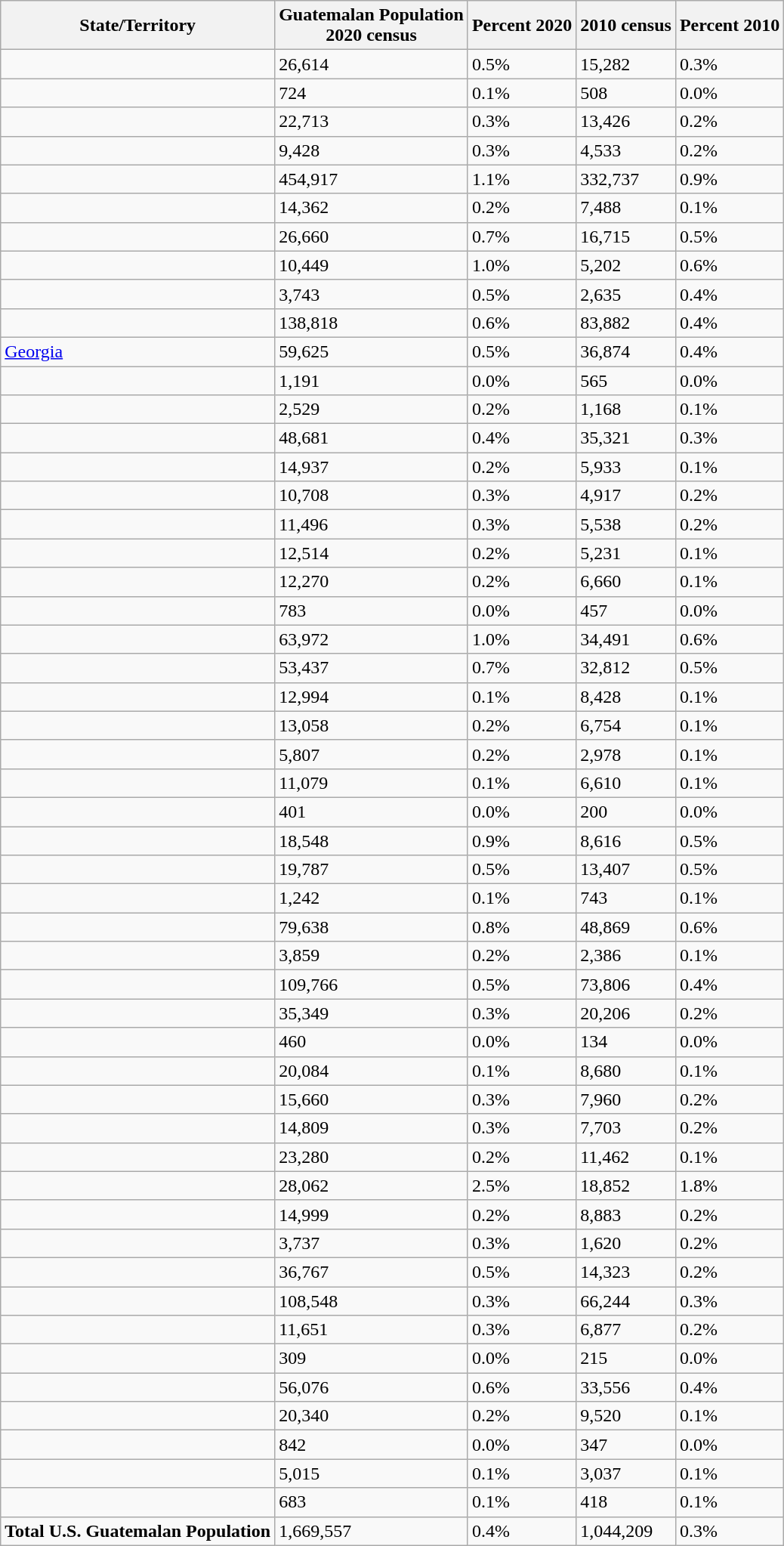<table class="wikitable sortable">
<tr>
<th>State/Territory</th>
<th>Guatemalan Population<br> 2020 census</th>
<th>Percent 2020</th>
<th>2010 census</th>
<th>Percent 2010</th>
</tr>
<tr>
<td></td>
<td>26,614</td>
<td>0.5%</td>
<td>15,282</td>
<td>0.3%</td>
</tr>
<tr>
<td></td>
<td>724</td>
<td>0.1%</td>
<td>508</td>
<td>0.0%</td>
</tr>
<tr>
<td></td>
<td>22,713</td>
<td>0.3%</td>
<td>13,426</td>
<td>0.2%</td>
</tr>
<tr>
<td></td>
<td>9,428</td>
<td>0.3%</td>
<td>4,533</td>
<td>0.2%</td>
</tr>
<tr>
<td></td>
<td>454,917</td>
<td>1.1%</td>
<td>332,737</td>
<td>0.9%</td>
</tr>
<tr>
<td></td>
<td>14,362</td>
<td>0.2%</td>
<td>7,488</td>
<td>0.1%</td>
</tr>
<tr>
<td></td>
<td>26,660</td>
<td>0.7%</td>
<td>16,715</td>
<td>0.5%</td>
</tr>
<tr>
<td></td>
<td>10,449</td>
<td>1.0%</td>
<td>5,202</td>
<td>0.6%</td>
</tr>
<tr>
<td></td>
<td>3,743</td>
<td>0.5%</td>
<td>2,635</td>
<td>0.4%</td>
</tr>
<tr>
<td></td>
<td>138,818</td>
<td>0.6%</td>
<td>83,882</td>
<td>0.4%</td>
</tr>
<tr>
<td> <a href='#'>Georgia</a></td>
<td>59,625</td>
<td>0.5%</td>
<td>36,874</td>
<td>0.4%</td>
</tr>
<tr>
<td></td>
<td>1,191</td>
<td>0.0%</td>
<td>565</td>
<td>0.0%</td>
</tr>
<tr>
<td></td>
<td>2,529</td>
<td>0.2%</td>
<td>1,168</td>
<td>0.1%</td>
</tr>
<tr>
<td></td>
<td>48,681</td>
<td>0.4%</td>
<td>35,321</td>
<td>0.3%</td>
</tr>
<tr>
<td></td>
<td>14,937</td>
<td>0.2%</td>
<td>5,933</td>
<td>0.1%</td>
</tr>
<tr>
<td></td>
<td>10,708</td>
<td>0.3%</td>
<td>4,917</td>
<td>0.2%</td>
</tr>
<tr>
<td></td>
<td>11,496</td>
<td>0.3%</td>
<td>5,538</td>
<td>0.2%</td>
</tr>
<tr>
<td></td>
<td>12,514</td>
<td>0.2%</td>
<td>5,231</td>
<td>0.1%</td>
</tr>
<tr>
<td></td>
<td>12,270</td>
<td>0.2%</td>
<td>6,660</td>
<td>0.1%</td>
</tr>
<tr>
<td></td>
<td>783</td>
<td>0.0%</td>
<td>457</td>
<td>0.0%</td>
</tr>
<tr>
<td></td>
<td>63,972</td>
<td>1.0%</td>
<td>34,491</td>
<td>0.6%</td>
</tr>
<tr>
<td></td>
<td>53,437</td>
<td>0.7%</td>
<td>32,812</td>
<td>0.5%</td>
</tr>
<tr>
<td></td>
<td>12,994</td>
<td>0.1%</td>
<td>8,428</td>
<td>0.1%</td>
</tr>
<tr>
<td></td>
<td>13,058</td>
<td>0.2%</td>
<td>6,754</td>
<td>0.1%</td>
</tr>
<tr>
<td></td>
<td>5,807</td>
<td>0.2%</td>
<td>2,978</td>
<td>0.1%</td>
</tr>
<tr>
<td></td>
<td>11,079</td>
<td>0.1%</td>
<td>6,610</td>
<td>0.1%</td>
</tr>
<tr>
<td></td>
<td>401</td>
<td>0.0%</td>
<td>200</td>
<td>0.0%</td>
</tr>
<tr>
<td></td>
<td>18,548</td>
<td>0.9%</td>
<td>8,616</td>
<td>0.5%</td>
</tr>
<tr>
<td></td>
<td>19,787</td>
<td>0.5%</td>
<td>13,407</td>
<td>0.5%</td>
</tr>
<tr>
<td></td>
<td>1,242</td>
<td>0.1%</td>
<td>743</td>
<td>0.1%</td>
</tr>
<tr>
<td></td>
<td>79,638</td>
<td>0.8%</td>
<td>48,869</td>
<td>0.6%</td>
</tr>
<tr>
<td></td>
<td>3,859</td>
<td>0.2%</td>
<td>2,386</td>
<td>0.1%</td>
</tr>
<tr>
<td></td>
<td>109,766</td>
<td>0.5%</td>
<td>73,806</td>
<td>0.4%</td>
</tr>
<tr>
<td></td>
<td>35,349</td>
<td>0.3%</td>
<td>20,206</td>
<td>0.2%</td>
</tr>
<tr>
<td></td>
<td>460</td>
<td>0.0%</td>
<td>134</td>
<td>0.0%</td>
</tr>
<tr>
<td></td>
<td>20,084</td>
<td>0.1%</td>
<td>8,680</td>
<td>0.1%</td>
</tr>
<tr>
<td></td>
<td>15,660</td>
<td>0.3%</td>
<td>7,960</td>
<td>0.2%</td>
</tr>
<tr>
<td></td>
<td>14,809</td>
<td>0.3%</td>
<td>7,703</td>
<td>0.2%</td>
</tr>
<tr>
<td></td>
<td>23,280</td>
<td>0.2%</td>
<td>11,462</td>
<td>0.1%</td>
</tr>
<tr>
<td></td>
<td>28,062</td>
<td>2.5%</td>
<td>18,852</td>
<td>1.8%</td>
</tr>
<tr>
<td></td>
<td>14,999</td>
<td>0.2%</td>
<td>8,883</td>
<td>0.2%</td>
</tr>
<tr>
<td></td>
<td>3,737</td>
<td>0.3%</td>
<td>1,620</td>
<td>0.2%</td>
</tr>
<tr>
<td></td>
<td>36,767</td>
<td>0.5%</td>
<td>14,323</td>
<td>0.2%</td>
</tr>
<tr>
<td></td>
<td>108,548</td>
<td>0.3%</td>
<td>66,244</td>
<td>0.3%</td>
</tr>
<tr>
<td></td>
<td>11,651</td>
<td>0.3%</td>
<td>6,877</td>
<td>0.2%</td>
</tr>
<tr>
<td></td>
<td>309</td>
<td>0.0%</td>
<td>215</td>
<td>0.0%</td>
</tr>
<tr>
<td></td>
<td>56,076</td>
<td>0.6%</td>
<td>33,556</td>
<td>0.4%</td>
</tr>
<tr>
<td></td>
<td>20,340</td>
<td>0.2%</td>
<td>9,520</td>
<td>0.1%</td>
</tr>
<tr>
<td></td>
<td>842</td>
<td>0.0%</td>
<td>347</td>
<td>0.0%</td>
</tr>
<tr>
<td></td>
<td>5,015</td>
<td>0.1%</td>
<td>3,037</td>
<td>0.1%</td>
</tr>
<tr>
<td></td>
<td>683</td>
<td>0.1%</td>
<td>418</td>
<td>0.1%</td>
</tr>
<tr>
<td><strong>Total U.S. Guatemalan Population</strong></td>
<td>1,669,557</td>
<td>0.4%</td>
<td>1,044,209</td>
<td>0.3%</td>
</tr>
</table>
